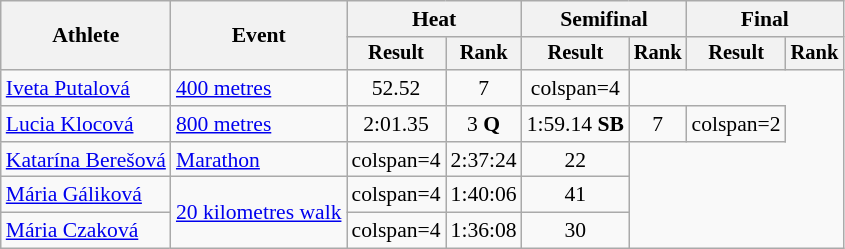<table class="wikitable" style="font-size:90%">
<tr>
<th rowspan="2">Athlete</th>
<th rowspan="2">Event</th>
<th colspan="2">Heat</th>
<th colspan="2">Semifinal</th>
<th colspan="2">Final</th>
</tr>
<tr style="font-size:95%">
<th>Result</th>
<th>Rank</th>
<th>Result</th>
<th>Rank</th>
<th>Result</th>
<th>Rank</th>
</tr>
<tr style=text-align:center>
<td style=text-align:left><a href='#'>Iveta Putalová</a></td>
<td style=text-align:left><a href='#'>400 metres</a></td>
<td>52.52</td>
<td>7</td>
<td>colspan=4 </td>
</tr>
<tr style=text-align:center>
<td style=text-align:left><a href='#'>Lucia Klocová</a></td>
<td style=text-align:left><a href='#'>800 metres</a></td>
<td>2:01.35</td>
<td>3 <strong>Q</strong></td>
<td>1:59.14 <strong>SB</strong></td>
<td>7</td>
<td>colspan=2 </td>
</tr>
<tr style=text-align:center>
<td style=text-align:left><a href='#'>Katarína Berešová</a></td>
<td style=text-align:left><a href='#'>Marathon</a></td>
<td>colspan=4 </td>
<td>2:37:24</td>
<td>22</td>
</tr>
<tr style=text-align:center>
<td style=text-align:left><a href='#'>Mária Gáliková</a></td>
<td style=text-align:left rowspan=2><a href='#'>20 kilometres walk</a></td>
<td>colspan=4 </td>
<td>1:40:06</td>
<td>41</td>
</tr>
<tr style=text-align:center>
<td style=text-align:left><a href='#'>Mária Czaková</a></td>
<td>colspan=4 </td>
<td>1:36:08</td>
<td>30</td>
</tr>
</table>
